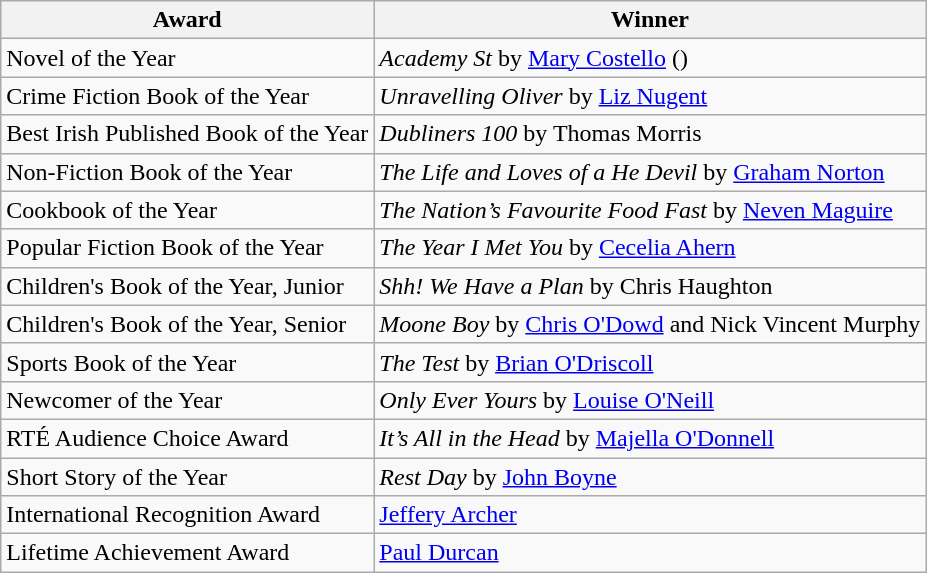<table class="wikitable">
<tr>
<th>Award</th>
<th>Winner</th>
</tr>
<tr>
<td>Novel of the Year</td>
<td><em>Academy St</em> by <a href='#'>Mary Costello</a> ()</td>
</tr>
<tr>
<td>Crime Fiction Book of the Year</td>
<td><em>Unravelling Oliver</em> by <a href='#'>Liz Nugent</a></td>
</tr>
<tr>
<td>Best Irish Published Book of the Year</td>
<td><em>Dubliners 100</em> by Thomas Morris</td>
</tr>
<tr>
<td>Non-Fiction Book of the Year</td>
<td><em>The Life and Loves of a He Devil</em> by <a href='#'>Graham Norton</a></td>
</tr>
<tr>
<td>Cookbook of the Year</td>
<td><em>The Nation’s Favourite Food Fast</em> by <a href='#'>Neven Maguire</a></td>
</tr>
<tr>
<td>Popular Fiction Book of the Year</td>
<td><em>The Year I Met You</em> by <a href='#'>Cecelia Ahern</a></td>
</tr>
<tr>
<td>Children's Book of the Year, Junior</td>
<td><em>Shh! We Have a Plan</em> by Chris Haughton</td>
</tr>
<tr>
<td>Children's Book of the Year, Senior</td>
<td><em>Moone Boy</em> by <a href='#'>Chris O'Dowd</a> and Nick Vincent Murphy</td>
</tr>
<tr>
<td>Sports Book of the Year</td>
<td><em>The Test</em> by <a href='#'>Brian O'Driscoll</a></td>
</tr>
<tr>
<td>Newcomer of the Year</td>
<td><em>Only Ever Yours</em> by <a href='#'>Louise O'Neill</a></td>
</tr>
<tr>
<td>RTÉ Audience Choice Award</td>
<td><em>It’s All in the Head</em> by <a href='#'>Majella O'Donnell</a></td>
</tr>
<tr>
<td>Short Story of the Year</td>
<td><em>Rest Day</em> by <a href='#'>John Boyne</a></td>
</tr>
<tr>
<td>International Recognition Award</td>
<td><a href='#'>Jeffery Archer</a></td>
</tr>
<tr>
<td>Lifetime Achievement Award</td>
<td><a href='#'>Paul Durcan</a></td>
</tr>
</table>
